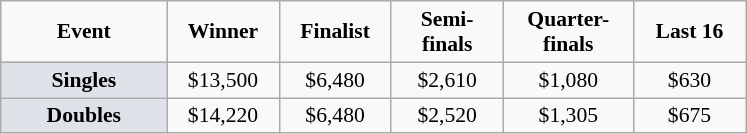<table class="wikitable" style="font-size:90%; text-align:center">
<tr>
<td width="104px"><strong>Event</strong></td>
<td width="68px"><strong>Winner</strong></td>
<td width="68px"><strong>Finalist</strong></td>
<td width="68px"><strong>Semi-finals</strong></td>
<td width="80px"><strong>Quarter-finals</strong></td>
<td width="68px"><strong>Last 16</strong></td>
</tr>
<tr>
<td bgcolor="#dfe2e9"><strong>Singles</strong></td>
<td>$13,500</td>
<td>$6,480</td>
<td>$2,610</td>
<td>$1,080</td>
<td>$630</td>
</tr>
<tr>
<td bgcolor="#dfe2e9"><strong>Doubles</strong></td>
<td>$14,220</td>
<td>$6,480</td>
<td>$2,520</td>
<td>$1,305</td>
<td>$675</td>
</tr>
</table>
